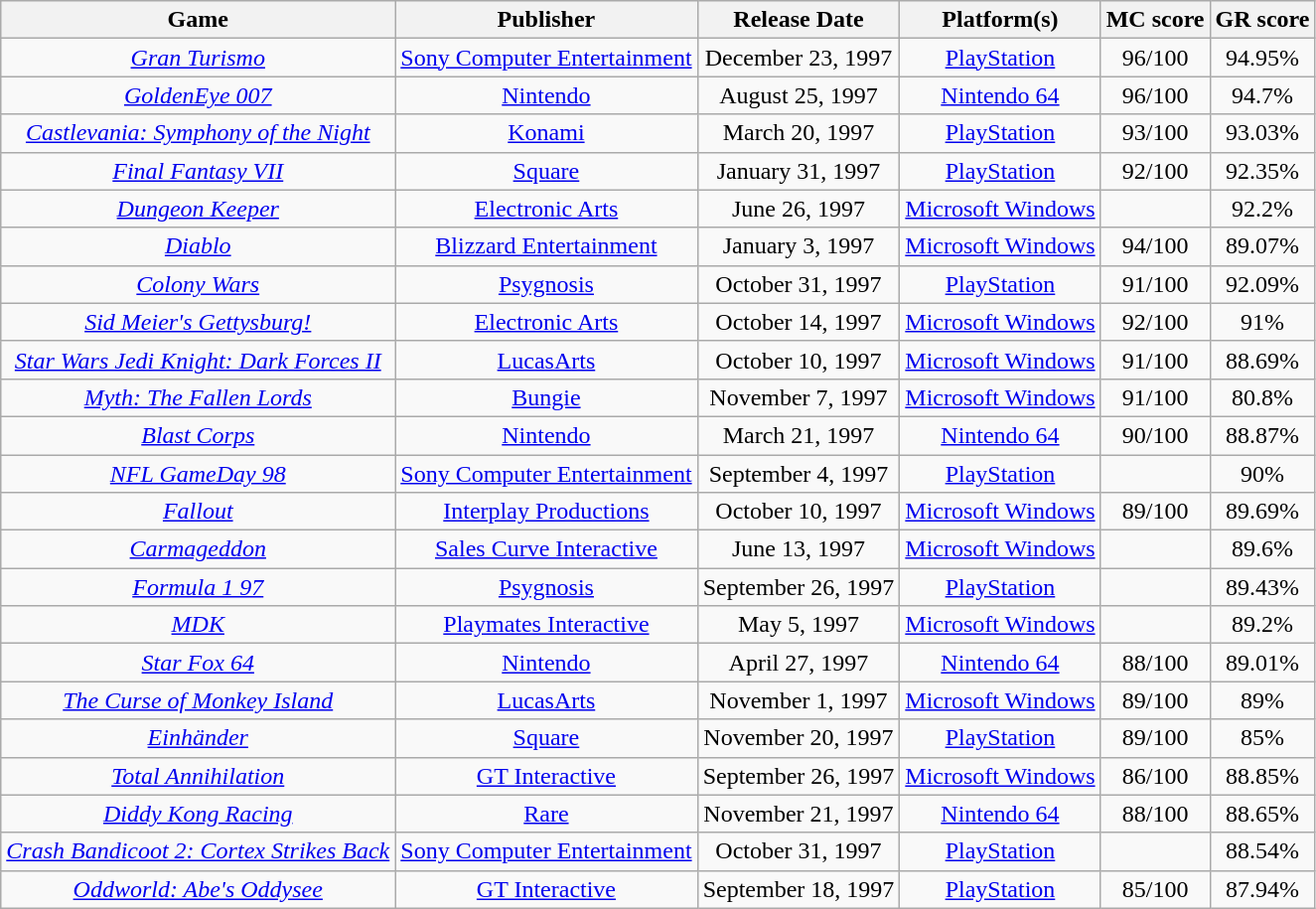<table class="wikitable sortable" style="text-align:center;">
<tr>
<th scope="col">Game</th>
<th scope="col">Publisher</th>
<th scope="col">Release Date</th>
<th scope="col">Platform(s)</th>
<th scope="col">MC score</th>
<th scope="col">GR score</th>
</tr>
<tr>
<td><em><a href='#'>Gran Turismo</a></em></td>
<td><a href='#'>Sony Computer Entertainment</a></td>
<td>December 23, 1997</td>
<td><a href='#'>PlayStation</a></td>
<td>96/100</td>
<td>94.95%</td>
</tr>
<tr>
<td><em><a href='#'>GoldenEye 007</a></em></td>
<td><a href='#'>Nintendo</a></td>
<td>August 25, 1997</td>
<td><a href='#'>Nintendo 64</a></td>
<td>96/100</td>
<td>94.7%</td>
</tr>
<tr>
<td><em><a href='#'>Castlevania: Symphony of the Night</a></em></td>
<td><a href='#'>Konami</a></td>
<td>March 20, 1997</td>
<td><a href='#'>PlayStation</a></td>
<td>93/100</td>
<td>93.03%</td>
</tr>
<tr>
<td><em><a href='#'>Final Fantasy VII</a></em></td>
<td><a href='#'>Square</a></td>
<td>January 31, 1997</td>
<td><a href='#'>PlayStation</a></td>
<td>92/100</td>
<td>92.35%</td>
</tr>
<tr>
<td><em><a href='#'>Dungeon Keeper</a></em></td>
<td><a href='#'>Electronic Arts</a></td>
<td>June 26, 1997</td>
<td><a href='#'>Microsoft Windows</a></td>
<td></td>
<td>92.2%</td>
</tr>
<tr>
<td><em><a href='#'>Diablo</a></em></td>
<td><a href='#'>Blizzard Entertainment</a></td>
<td>January 3, 1997</td>
<td><a href='#'>Microsoft Windows</a></td>
<td>94/100</td>
<td>89.07%</td>
</tr>
<tr>
<td><em><a href='#'>Colony Wars</a></em></td>
<td><a href='#'>Psygnosis</a></td>
<td>October 31, 1997</td>
<td><a href='#'>PlayStation</a></td>
<td>91/100</td>
<td>92.09%</td>
</tr>
<tr>
<td><em><a href='#'>Sid Meier's Gettysburg!</a></em></td>
<td><a href='#'>Electronic Arts</a></td>
<td>October 14, 1997</td>
<td><a href='#'>Microsoft Windows</a></td>
<td>92/100</td>
<td>91%</td>
</tr>
<tr>
<td><em><a href='#'>Star Wars Jedi Knight: Dark Forces II</a></em></td>
<td><a href='#'>LucasArts</a></td>
<td>October 10, 1997</td>
<td><a href='#'>Microsoft Windows</a></td>
<td>91/100</td>
<td>88.69%</td>
</tr>
<tr>
<td><em><a href='#'>Myth: The Fallen Lords</a></em></td>
<td><a href='#'>Bungie</a></td>
<td>November 7, 1997</td>
<td><a href='#'>Microsoft Windows</a></td>
<td>91/100</td>
<td>80.8%</td>
</tr>
<tr>
<td><em><a href='#'>Blast Corps</a></em></td>
<td><a href='#'>Nintendo</a></td>
<td>March 21, 1997</td>
<td><a href='#'>Nintendo 64</a></td>
<td>90/100</td>
<td>88.87%</td>
</tr>
<tr>
<td><em><a href='#'>NFL GameDay 98</a></em></td>
<td><a href='#'>Sony Computer Entertainment</a></td>
<td>September 4, 1997</td>
<td><a href='#'>PlayStation</a></td>
<td></td>
<td>90%</td>
</tr>
<tr>
<td><em><a href='#'>Fallout</a></em></td>
<td><a href='#'>Interplay Productions</a></td>
<td>October 10, 1997</td>
<td><a href='#'>Microsoft Windows</a></td>
<td>89/100</td>
<td>89.69%</td>
</tr>
<tr>
<td><em><a href='#'>Carmageddon</a></em></td>
<td><a href='#'>Sales Curve Interactive</a></td>
<td>June 13, 1997</td>
<td><a href='#'>Microsoft Windows</a></td>
<td></td>
<td>89.6%</td>
</tr>
<tr>
<td><em><a href='#'>Formula 1 97</a></em></td>
<td><a href='#'>Psygnosis</a></td>
<td>September 26, 1997</td>
<td><a href='#'>PlayStation</a></td>
<td></td>
<td>89.43%</td>
</tr>
<tr>
<td><em><a href='#'>MDK</a></em></td>
<td><a href='#'>Playmates Interactive</a></td>
<td>May 5, 1997</td>
<td><a href='#'>Microsoft Windows</a></td>
<td></td>
<td>89.2%</td>
</tr>
<tr>
<td><em><a href='#'>Star Fox 64</a></em></td>
<td><a href='#'>Nintendo</a></td>
<td>April 27, 1997</td>
<td><a href='#'>Nintendo 64</a></td>
<td>88/100</td>
<td>89.01%</td>
</tr>
<tr>
<td><em><a href='#'>The Curse of Monkey Island</a></em></td>
<td><a href='#'>LucasArts</a></td>
<td>November 1, 1997</td>
<td><a href='#'>Microsoft Windows</a></td>
<td>89/100</td>
<td>89%</td>
</tr>
<tr>
<td><em><a href='#'>Einhänder</a></em></td>
<td><a href='#'>Square</a></td>
<td>November 20, 1997</td>
<td><a href='#'>PlayStation</a></td>
<td>89/100</td>
<td>85%</td>
</tr>
<tr>
<td><em><a href='#'>Total Annihilation</a></em></td>
<td><a href='#'>GT Interactive</a></td>
<td>September 26, 1997</td>
<td><a href='#'>Microsoft Windows</a></td>
<td>86/100</td>
<td>88.85%</td>
</tr>
<tr>
<td><em><a href='#'>Diddy Kong Racing</a></em></td>
<td><a href='#'>Rare</a></td>
<td>November 21, 1997</td>
<td><a href='#'>Nintendo 64</a></td>
<td>88/100</td>
<td>88.65%</td>
</tr>
<tr>
<td><em><a href='#'>Crash Bandicoot 2: Cortex Strikes Back</a></em></td>
<td><a href='#'>Sony Computer Entertainment</a></td>
<td>October 31, 1997</td>
<td><a href='#'>PlayStation</a></td>
<td></td>
<td>88.54%</td>
</tr>
<tr>
<td><em><a href='#'>Oddworld: Abe's Oddysee</a></em></td>
<td><a href='#'>GT Interactive</a></td>
<td>September 18, 1997</td>
<td><a href='#'>PlayStation</a></td>
<td>85/100</td>
<td>87.94%</td>
</tr>
</table>
